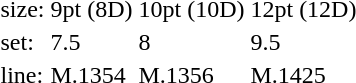<table style="margin-left:40px;">
<tr>
<td>size:</td>
<td>9pt (8D)</td>
<td>10pt (10D)</td>
<td>12pt (12D)</td>
</tr>
<tr>
<td>set:</td>
<td>7.5</td>
<td>8</td>
<td>9.5</td>
</tr>
<tr>
<td>line:</td>
<td>M.1354</td>
<td>M.1356</td>
<td>M.1425</td>
</tr>
</table>
